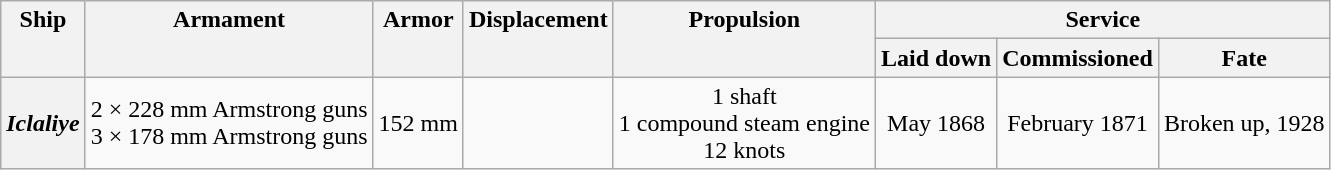<table class="wikitable plainrowheaders" style="text-align: center;">
<tr valign="top">
<th scope="col" rowspan="2">Ship</th>
<th scope="col" rowspan="2">Armament</th>
<th scope="col" rowspan="2">Armor</th>
<th scope="col" rowspan="2">Displacement</th>
<th scope="col" rowspan="2">Propulsion</th>
<th scope="col" colspan="3">Service</th>
</tr>
<tr valign="top">
<th scope="col">Laid down</th>
<th scope="col">Commissioned</th>
<th scope="col">Fate</th>
</tr>
<tr valign="center">
<th scope="row"><em>Iclaliye</em></th>
<td>2 × 228 mm Armstrong guns<br>3 × 178 mm Armstrong guns</td>
<td>152 mm</td>
<td></td>
<td>1 shaft<br>1 compound steam engine<br>12 knots</td>
<td>May 1868</td>
<td>February 1871</td>
<td>Broken up, 1928</td>
</tr>
</table>
